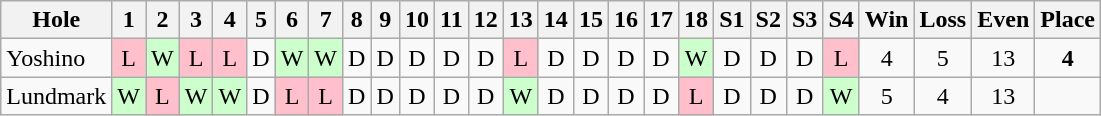<table class="wikitable" style="text-align:center">
<tr>
<th>Hole</th>
<th>1</th>
<th>2</th>
<th>3</th>
<th>4</th>
<th>5</th>
<th>6</th>
<th>7</th>
<th>8</th>
<th>9</th>
<th>10</th>
<th>11</th>
<th>12</th>
<th>13</th>
<th>14</th>
<th>15</th>
<th>16</th>
<th>17</th>
<th>18</th>
<th>S1</th>
<th>S2</th>
<th>S3</th>
<th>S4</th>
<th>Win</th>
<th>Loss</th>
<th>Even</th>
<th>Place</th>
</tr>
<tr>
<td align=left> Yoshino</td>
<td bgcolor=pink>L</td>
<td bgcolor=ccffcc>W</td>
<td bgcolor=pink>L</td>
<td bgcolor=pink>L</td>
<td>D</td>
<td bgcolor=ccffcc>W</td>
<td bgcolor=ccffcc>W</td>
<td>D</td>
<td>D</td>
<td>D</td>
<td>D</td>
<td>D</td>
<td bgcolor=pink>L</td>
<td>D</td>
<td>D</td>
<td>D</td>
<td>D</td>
<td bgcolor=ccffcc>W</td>
<td>D</td>
<td>D</td>
<td>D</td>
<td bgcolor=pink>L</td>
<td>4</td>
<td>5</td>
<td>13</td>
<td><strong>4</strong></td>
</tr>
<tr>
<td align=left> Lundmark</td>
<td bgcolor=ccffcc>W</td>
<td bgcolor=pink>L</td>
<td bgcolor=ccffcc>W</td>
<td bgcolor=ccffcc>W</td>
<td>D</td>
<td bgcolor=pink>L</td>
<td bgcolor=pink>L</td>
<td>D</td>
<td>D</td>
<td>D</td>
<td>D</td>
<td>D</td>
<td bgcolor=ccffcc>W</td>
<td>D</td>
<td>D</td>
<td>D</td>
<td>D</td>
<td bgcolor=pink>L</td>
<td>D</td>
<td>D</td>
<td>D</td>
<td bgcolor=ccffcc>W</td>
<td>5</td>
<td>4</td>
<td>13</td>
<td></td>
</tr>
</table>
